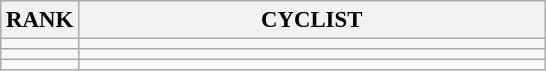<table class="wikitable" style="font-size:95%;">
<tr>
<th>RANK</th>
<th align="left" style="width: 20em">CYCLIST</th>
</tr>
<tr>
<td align="center"></td>
<td></td>
</tr>
<tr>
<td align="center"></td>
<td></td>
</tr>
<tr>
<td align="center"></td>
<td></td>
</tr>
</table>
